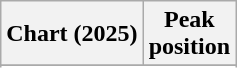<table class="wikitable sortable plainrowheaders" style="text-align:center">
<tr>
<th scope="col">Chart (2025)</th>
<th scope="col">Peak<br>position</th>
</tr>
<tr>
</tr>
<tr>
</tr>
<tr>
</tr>
<tr>
</tr>
<tr>
</tr>
<tr>
</tr>
<tr>
</tr>
<tr>
</tr>
<tr>
</tr>
<tr>
</tr>
<tr>
</tr>
<tr>
</tr>
</table>
